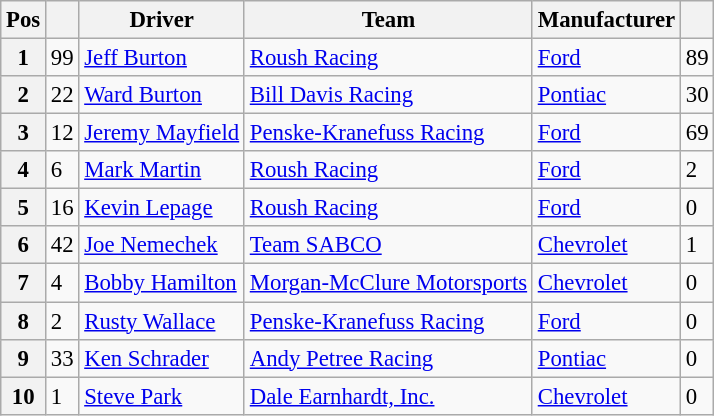<table class="wikitable" style="font-size:95%">
<tr>
<th>Pos</th>
<th></th>
<th>Driver</th>
<th>Team</th>
<th>Manufacturer</th>
<th></th>
</tr>
<tr>
<th>1</th>
<td>99</td>
<td><a href='#'>Jeff Burton</a></td>
<td><a href='#'>Roush Racing</a></td>
<td><a href='#'>Ford</a></td>
<td>89</td>
</tr>
<tr>
<th>2</th>
<td>22</td>
<td><a href='#'>Ward Burton</a></td>
<td><a href='#'>Bill Davis Racing</a></td>
<td><a href='#'>Pontiac</a></td>
<td>30</td>
</tr>
<tr>
<th>3</th>
<td>12</td>
<td><a href='#'>Jeremy Mayfield</a></td>
<td><a href='#'>Penske-Kranefuss Racing</a></td>
<td><a href='#'>Ford</a></td>
<td>69</td>
</tr>
<tr>
<th>4</th>
<td>6</td>
<td><a href='#'>Mark Martin</a></td>
<td><a href='#'>Roush Racing</a></td>
<td><a href='#'>Ford</a></td>
<td>2</td>
</tr>
<tr>
<th>5</th>
<td>16</td>
<td><a href='#'>Kevin Lepage</a></td>
<td><a href='#'>Roush Racing</a></td>
<td><a href='#'>Ford</a></td>
<td>0</td>
</tr>
<tr>
<th>6</th>
<td>42</td>
<td><a href='#'>Joe Nemechek</a></td>
<td><a href='#'>Team SABCO</a></td>
<td><a href='#'>Chevrolet</a></td>
<td>1</td>
</tr>
<tr>
<th>7</th>
<td>4</td>
<td><a href='#'>Bobby Hamilton</a></td>
<td><a href='#'>Morgan-McClure Motorsports</a></td>
<td><a href='#'>Chevrolet</a></td>
<td>0</td>
</tr>
<tr>
<th>8</th>
<td>2</td>
<td><a href='#'>Rusty Wallace</a></td>
<td><a href='#'>Penske-Kranefuss Racing</a></td>
<td><a href='#'>Ford</a></td>
<td>0</td>
</tr>
<tr>
<th>9</th>
<td>33</td>
<td><a href='#'>Ken Schrader</a></td>
<td><a href='#'>Andy Petree Racing</a></td>
<td><a href='#'>Pontiac</a></td>
<td>0</td>
</tr>
<tr>
<th>10</th>
<td>1</td>
<td><a href='#'>Steve Park</a></td>
<td><a href='#'>Dale Earnhardt, Inc.</a></td>
<td><a href='#'>Chevrolet</a></td>
<td>0</td>
</tr>
</table>
